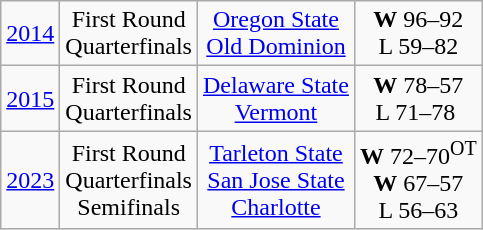<table class="wikitable">
<tr align="center">
<td><a href='#'>2014</a></td>
<td>First Round<br>Quarterfinals</td>
<td><a href='#'>Oregon State</a><br><a href='#'>Old Dominion</a></td>
<td><strong>W</strong> 96–92<br>L 59–82</td>
</tr>
<tr align="center">
<td><a href='#'>2015</a></td>
<td>First Round<br>Quarterfinals</td>
<td><a href='#'>Delaware State</a><br><a href='#'>Vermont</a></td>
<td><strong>W</strong> 78–57<br>L 71–78 </td>
</tr>
<tr align="center">
<td><a href='#'>2023</a></td>
<td>First Round<br>Quarterfinals<br>Semifinals</td>
<td><a href='#'>Tarleton State</a><br><a href='#'>San Jose State</a><br><a href='#'>Charlotte</a></td>
<td><strong>W</strong> 72–70<sup>OT</sup><br><strong>W</strong> 67–57<br>L 56–63</td>
</tr>
</table>
